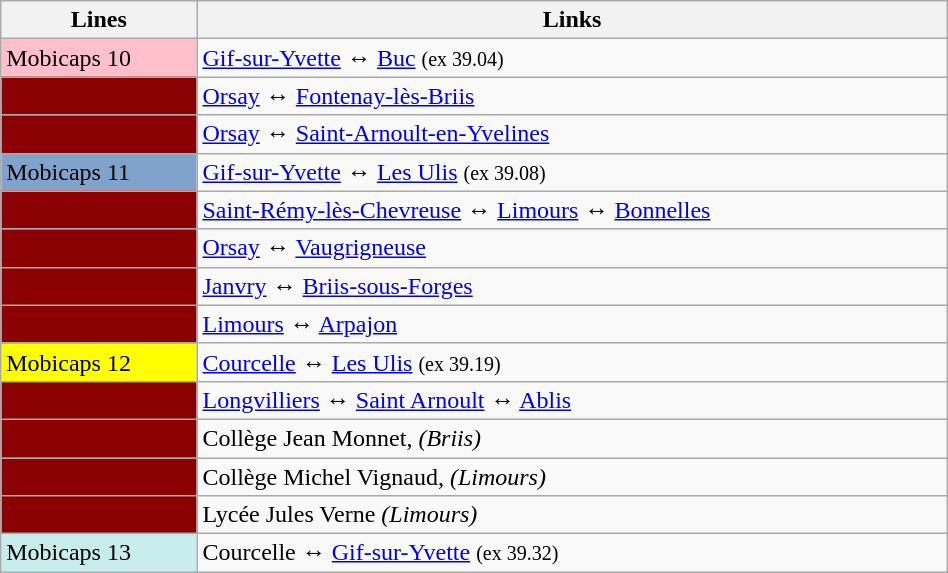<table class="wikitable" width="50%">
<tr>
<th>Lines</th>
<th>Links</th>
</tr>
<tr>
<td bgcolor="pink">Mobicaps 10</td>
<td><a href='#'>Gif-sur-Yvette</a> ↔ <a href='#'>Buc</a> <small>(ex 39.04)</small></td>
</tr>
<tr>
<td bgcolor="darkred"></td>
<td><a href='#'>Orsay</a> ↔ <a href='#'>Fontenay-lès-Briis</a></td>
</tr>
<tr>
<td bgcolor="darkred"></td>
<td><a href='#'>Orsay</a> ↔ <a href='#'>Saint-Arnoult-en-Yvelines</a></td>
</tr>
<tr>
<td bgcolor="#80a3cb">Mobicaps 11</td>
<td><a href='#'>Gif-sur-Yvette</a> ↔ <a href='#'>Les Ulis</a> <small>(ex 39.08)</small></td>
</tr>
<tr>
<td bgcolor="darkred"></td>
<td><a href='#'>Saint-Rémy-lès-Chevreuse</a> ↔ <a href='#'>Limours</a> ↔ <a href='#'>Bonnelles</a></td>
</tr>
<tr>
<td bgcolor="darkred"></td>
<td><a href='#'>Orsay</a> ↔ <a href='#'>Vaugrigneuse</a></td>
</tr>
<tr>
<td bgcolor="darkred"></td>
<td><a href='#'>Janvry</a> ↔ <a href='#'>Briis-sous-Forges</a></td>
</tr>
<tr>
<td bgcolor="darkred"></td>
<td><a href='#'>Limours</a> ↔ <a href='#'>Arpajon</a></td>
</tr>
<tr>
<td bgcolor="yellow">Mobicaps 12</td>
<td><a href='#'>Courcelle</a> ↔ <a href='#'>Les Ulis</a> <small>(ex 39.19)</small></td>
</tr>
<tr>
<td bgcolor="darkred"></td>
<td><a href='#'>Longvilliers</a> ↔ <a href='#'>Saint Arnoult</a> ↔ <a href='#'>Ablis</a></td>
</tr>
<tr>
<td bgcolor="darkred"></td>
<td>Collège Jean Monnet, <em>(Briis)</em></td>
</tr>
<tr>
<td bgcolor="darkred"></td>
<td>Collège Michel Vignaud, <em>(Limours)</em></td>
</tr>
<tr>
<td bgcolor="darkred"></td>
<td>Lycée Jules Verne <em>(Limours)</em></td>
</tr>
<tr>
<td bgcolor="#c7ecec">Mobicaps 13</td>
<td>Courcelle ↔ <a href='#'>Gif-sur-Yvette</a> <small>(ex 39.32)</small></td>
</tr>
</table>
